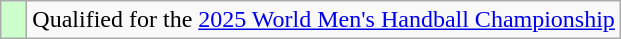<table class="wikitable">
<tr>
<td style="width:10px; background:#CCFFCC;"></td>
<td>Qualified for the <a href='#'>2025 World Men's Handball Championship</a></td>
</tr>
</table>
